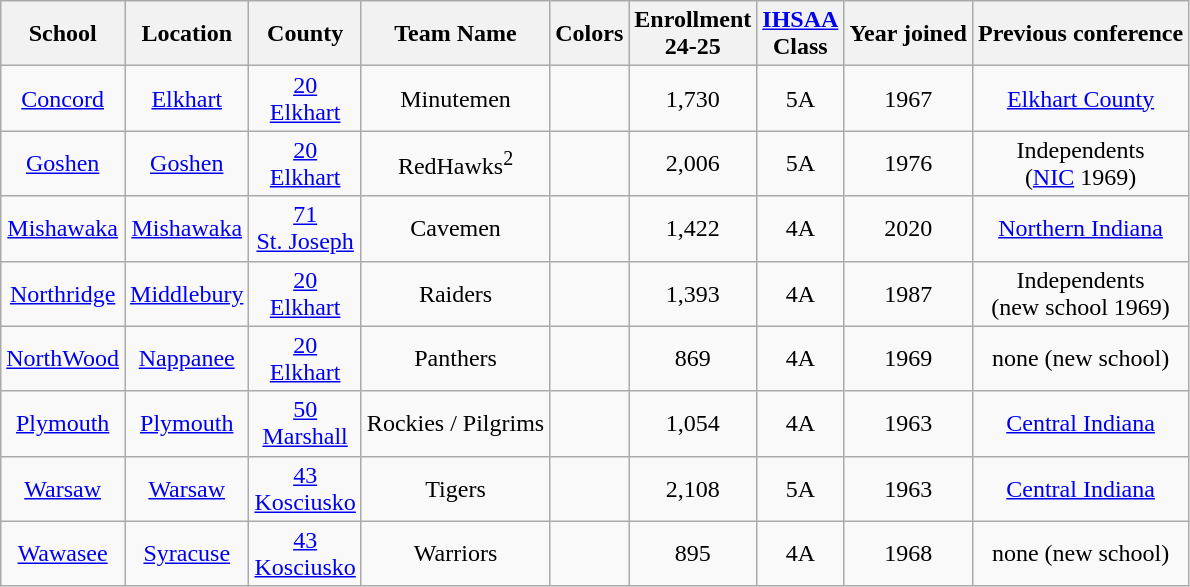<table class="wikitable" style="text-align:center;">
<tr>
<th>School</th>
<th>Location</th>
<th>County</th>
<th>Team Name</th>
<th>Colors</th>
<th>Enrollment  <br> 24-25</th>
<th><a href='#'>IHSAA</a> <br> Class</th>
<th>Year joined</th>
<th>Previous conference</th>
</tr>
<tr>
<td><a href='#'>Concord</a></td>
<td><a href='#'>Elkhart</a></td>
<td><a href='#'>20 <br> Elkhart</a></td>
<td>Minutemen</td>
<td> </td>
<td>1,730</td>
<td>5A</td>
<td>1967</td>
<td><a href='#'>Elkhart County</a></td>
</tr>
<tr>
<td><a href='#'>Goshen</a></td>
<td><a href='#'>Goshen</a></td>
<td><a href='#'>20 <br> Elkhart</a></td>
<td>RedHawks<sup>2</sup></td>
<td> </td>
<td>2,006</td>
<td>5A</td>
<td>1976</td>
<td>Independents<br>(<a href='#'>NIC</a> 1969)</td>
</tr>
<tr>
<td><a href='#'>Mishawaka</a></td>
<td><a href='#'>Mishawaka</a></td>
<td><a href='#'>71 <br> St. Joseph</a></td>
<td>Cavemen</td>
<td> </td>
<td>1,422</td>
<td>4A</td>
<td>2020</td>
<td><a href='#'>Northern Indiana</a></td>
</tr>
<tr>
<td><a href='#'>Northridge</a></td>
<td><a href='#'>Middlebury</a></td>
<td><a href='#'>20 <br> Elkhart</a></td>
<td>Raiders</td>
<td> </td>
<td>1,393</td>
<td>4A</td>
<td>1987</td>
<td>Independents<br>(new school 1969)</td>
</tr>
<tr>
<td><a href='#'>NorthWood</a></td>
<td><a href='#'>Nappanee</a></td>
<td><a href='#'>20 <br> Elkhart</a></td>
<td>Panthers</td>
<td> </td>
<td>869</td>
<td>4A</td>
<td>1969</td>
<td>none (new school)</td>
</tr>
<tr>
<td><a href='#'>Plymouth</a></td>
<td><a href='#'>Plymouth</a></td>
<td><a href='#'>50 <br> Marshall</a></td>
<td>Rockies / Pilgrims</td>
<td> </td>
<td>1,054</td>
<td>4A</td>
<td>1963</td>
<td><a href='#'>Central Indiana</a></td>
</tr>
<tr>
<td><a href='#'>Warsaw</a></td>
<td><a href='#'>Warsaw</a></td>
<td><a href='#'>43 <br> Kosciusko</a></td>
<td>Tigers</td>
<td> </td>
<td>2,108</td>
<td>5A</td>
<td>1963</td>
<td><a href='#'>Central Indiana</a></td>
</tr>
<tr>
<td><a href='#'>Wawasee</a></td>
<td><a href='#'>Syracuse</a></td>
<td><a href='#'>43 <br> Kosciusko</a></td>
<td>Warriors</td>
<td> </td>
<td>895</td>
<td>4A</td>
<td>1968</td>
<td>none (new school)</td>
</tr>
</table>
